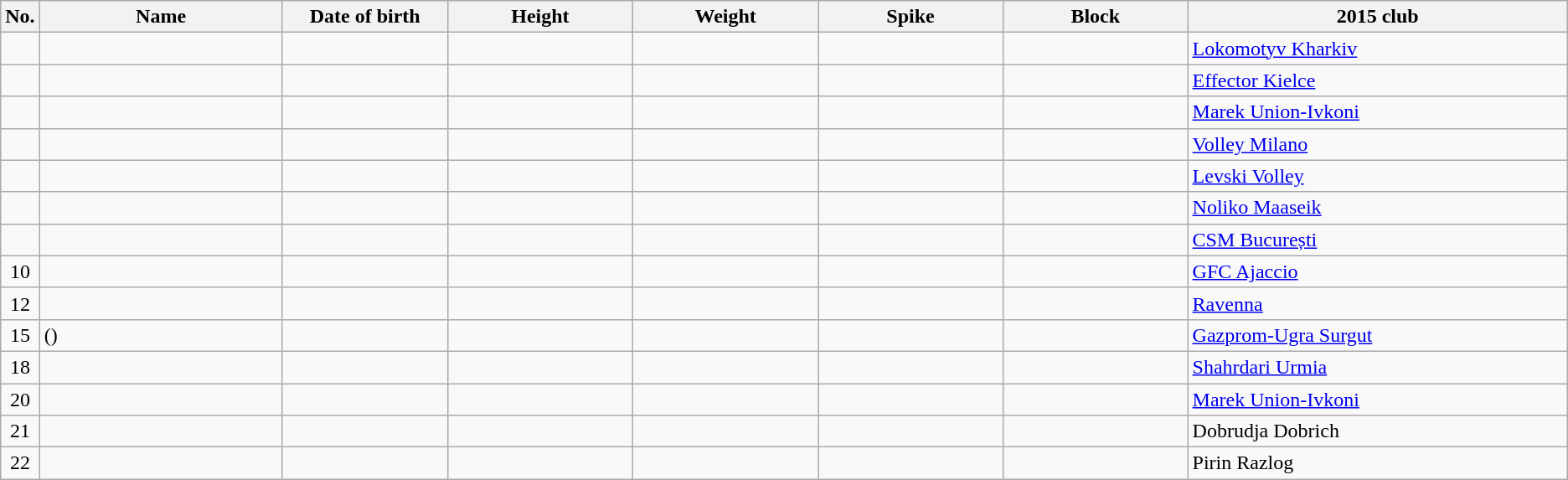<table class="wikitable sortable" style="font-size:100%; text-align:center;">
<tr>
<th>No.</th>
<th style="width:12em">Name</th>
<th style="width:8em">Date of birth</th>
<th style="width:9em">Height</th>
<th style="width:9em">Weight</th>
<th style="width:9em">Spike</th>
<th style="width:9em">Block</th>
<th style="width:19em">2015 club</th>
</tr>
<tr>
<td></td>
<td align=left></td>
<td align=right></td>
<td></td>
<td></td>
<td></td>
<td></td>
<td align=left> <a href='#'>Lokomotyv Kharkiv</a></td>
</tr>
<tr>
<td></td>
<td align=left></td>
<td align=right></td>
<td></td>
<td></td>
<td></td>
<td></td>
<td align=left> <a href='#'>Effector Kielce</a></td>
</tr>
<tr>
<td></td>
<td align=left></td>
<td align=right></td>
<td></td>
<td></td>
<td></td>
<td></td>
<td align=left> <a href='#'>Marek Union-Ivkoni</a></td>
</tr>
<tr>
<td></td>
<td align=left></td>
<td align=right></td>
<td></td>
<td></td>
<td></td>
<td></td>
<td align=left> <a href='#'>Volley Milano</a></td>
</tr>
<tr>
<td></td>
<td align=left></td>
<td align=right></td>
<td></td>
<td></td>
<td></td>
<td></td>
<td align=left> <a href='#'>Levski Volley</a></td>
</tr>
<tr>
<td></td>
<td align=left></td>
<td align=right></td>
<td></td>
<td></td>
<td></td>
<td></td>
<td align=left> <a href='#'>Noliko Maaseik</a></td>
</tr>
<tr>
<td></td>
<td align=left></td>
<td align=right></td>
<td></td>
<td></td>
<td></td>
<td></td>
<td align=left> <a href='#'>CSM București</a></td>
</tr>
<tr>
<td>10</td>
<td align=left></td>
<td align=right></td>
<td></td>
<td></td>
<td></td>
<td></td>
<td align=left> <a href='#'>GFC Ajaccio</a></td>
</tr>
<tr>
<td>12</td>
<td align=left></td>
<td align=right></td>
<td></td>
<td></td>
<td></td>
<td></td>
<td align=left> <a href='#'>Ravenna</a></td>
</tr>
<tr>
<td>15</td>
<td align=left> ()</td>
<td align=right></td>
<td></td>
<td></td>
<td></td>
<td></td>
<td align=left> <a href='#'>Gazprom-Ugra Surgut</a></td>
</tr>
<tr>
<td>18</td>
<td align=left></td>
<td align=right></td>
<td></td>
<td></td>
<td></td>
<td></td>
<td align=left> <a href='#'>Shahrdari Urmia</a></td>
</tr>
<tr>
<td>20</td>
<td align=left></td>
<td align=right></td>
<td></td>
<td></td>
<td></td>
<td></td>
<td align=left> <a href='#'>Marek Union-Ivkoni</a></td>
</tr>
<tr>
<td>21</td>
<td align=left></td>
<td align=right></td>
<td></td>
<td></td>
<td></td>
<td></td>
<td align=left> Dobrudja Dobrich</td>
</tr>
<tr>
<td>22</td>
<td align=left></td>
<td align=right></td>
<td></td>
<td></td>
<td></td>
<td></td>
<td align=left> Pirin Razlog</td>
</tr>
</table>
